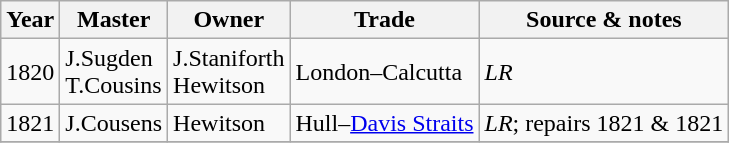<table class="wikitable">
<tr>
<th>Year</th>
<th>Master</th>
<th>Owner</th>
<th>Trade</th>
<th>Source & notes</th>
</tr>
<tr>
<td>1820</td>
<td>J.Sugden<br>T.Cousins</td>
<td>J.Staniforth<br>Hewitson</td>
<td>London–Calcutta</td>
<td><em>LR</em></td>
</tr>
<tr>
<td>1821</td>
<td>J.Cousens</td>
<td>Hewitson</td>
<td>Hull–<a href='#'>Davis Straits</a></td>
<td><em>LR</em>; repairs 1821 & 1821</td>
</tr>
<tr>
</tr>
</table>
